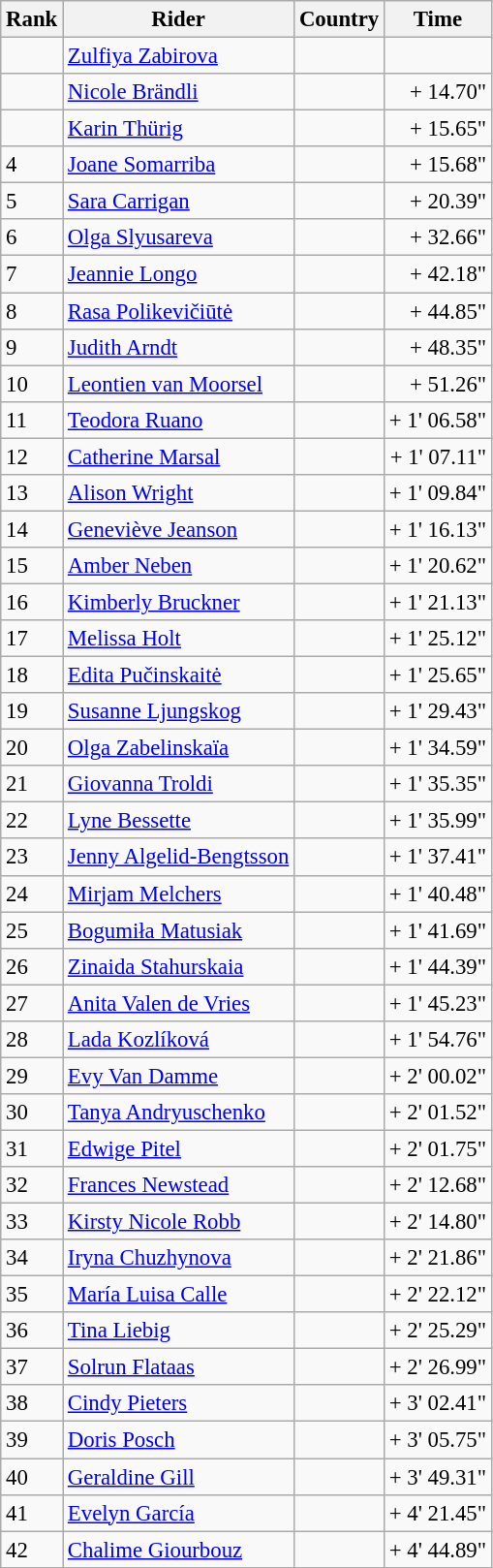<table class="wikitable" style="font-size:95%; text-align:left;">
<tr>
<th>Rank</th>
<th>Rider</th>
<th>Country</th>
<th>Time</th>
</tr>
<tr>
<td></td>
<td><a href='#'>Zulfiya Zabirova</a></td>
<td></td>
<td align="right"></td>
</tr>
<tr>
<td></td>
<td><a href='#'>Nicole Brändli</a></td>
<td></td>
<td align="right">+ 14.70"</td>
</tr>
<tr>
<td></td>
<td><a href='#'>Karin Thürig</a></td>
<td></td>
<td align="right">+ 15.65"</td>
</tr>
<tr>
<td>4</td>
<td><a href='#'>Joane Somarriba</a></td>
<td></td>
<td align="right">+ 15.68"</td>
</tr>
<tr>
<td>5</td>
<td><a href='#'>Sara Carrigan</a></td>
<td></td>
<td align="right">+ 20.39"</td>
</tr>
<tr>
<td>6</td>
<td><a href='#'>Olga Slyusareva</a></td>
<td></td>
<td align="right">+ 32.66"</td>
</tr>
<tr>
<td>7</td>
<td><a href='#'>Jeannie Longo</a></td>
<td></td>
<td align="right">+ 42.18"</td>
</tr>
<tr>
<td>8</td>
<td><a href='#'>Rasa Polikevičiūtė</a></td>
<td></td>
<td align="right">+ 44.85"</td>
</tr>
<tr>
<td>9</td>
<td><a href='#'>Judith Arndt</a></td>
<td></td>
<td align="right">+ 48.35"</td>
</tr>
<tr>
<td>10</td>
<td><a href='#'>Leontien van Moorsel</a></td>
<td></td>
<td align="right">+ 51.26"</td>
</tr>
<tr>
<td>11</td>
<td><a href='#'>Teodora Ruano</a></td>
<td></td>
<td align="right">+ 1' 06.58"</td>
</tr>
<tr>
<td>12</td>
<td><a href='#'>Catherine Marsal</a></td>
<td></td>
<td align="right">+ 1' 07.11"</td>
</tr>
<tr>
<td>13</td>
<td><a href='#'>Alison Wright</a></td>
<td></td>
<td align="right">+ 1' 09.84"</td>
</tr>
<tr>
<td>14</td>
<td><a href='#'>Geneviève Jeanson</a></td>
<td></td>
<td align="right">+ 1' 16.13"</td>
</tr>
<tr>
<td>15</td>
<td><a href='#'>Amber Neben</a></td>
<td></td>
<td align="right">+ 1' 20.62"</td>
</tr>
<tr>
<td>16</td>
<td><a href='#'>Kimberly Bruckner</a></td>
<td></td>
<td align="right">+ 1' 21.13"</td>
</tr>
<tr>
<td>17</td>
<td><a href='#'>Melissa Holt</a></td>
<td></td>
<td align="right">+ 1' 25.12"</td>
</tr>
<tr>
<td>18</td>
<td><a href='#'>Edita Pučinskaitė</a></td>
<td></td>
<td align="right">+ 1' 25.65"</td>
</tr>
<tr>
<td>19</td>
<td><a href='#'>Susanne Ljungskog</a></td>
<td></td>
<td align="right">+ 1' 29.43"</td>
</tr>
<tr>
<td>20</td>
<td><a href='#'>Olga Zabelinskaïa</a></td>
<td></td>
<td align="right">+ 1' 34.59"</td>
</tr>
<tr>
<td>21</td>
<td><a href='#'>Giovanna Troldi</a></td>
<td></td>
<td align="right">+ 1' 35.35"</td>
</tr>
<tr>
<td>22</td>
<td><a href='#'>Lyne Bessette</a></td>
<td></td>
<td align="right">+ 1' 35.99"</td>
</tr>
<tr>
<td>23</td>
<td><a href='#'>Jenny Algelid-Bengtsson</a></td>
<td></td>
<td align="right">+ 1' 37.41"</td>
</tr>
<tr>
<td>24</td>
<td><a href='#'>Mirjam Melchers</a></td>
<td></td>
<td align="right">+ 1' 40.48"</td>
</tr>
<tr>
<td>25</td>
<td><a href='#'>Bogumiła Matusiak</a></td>
<td></td>
<td align="right">+ 1' 41.69"</td>
</tr>
<tr>
<td>26</td>
<td><a href='#'>Zinaida Stahurskaia</a></td>
<td></td>
<td align="right">+ 1' 44.39"</td>
</tr>
<tr>
<td>27</td>
<td><a href='#'>Anita Valen de Vries</a></td>
<td></td>
<td align="right">+ 1' 45.23"</td>
</tr>
<tr>
<td>28</td>
<td><a href='#'>Lada Kozlíková</a></td>
<td></td>
<td align="right">+ 1' 54.76"</td>
</tr>
<tr>
<td>29</td>
<td><a href='#'>Evy Van Damme</a></td>
<td></td>
<td align="right">+ 2' 00.02"</td>
</tr>
<tr>
<td>30</td>
<td><a href='#'>Tanya Andryuschenko</a></td>
<td></td>
<td align="right">+ 2' 01.52"</td>
</tr>
<tr>
<td>31</td>
<td><a href='#'>Edwige Pitel</a></td>
<td></td>
<td align="right">+ 2' 01.75"</td>
</tr>
<tr>
<td>32</td>
<td><a href='#'>Frances Newstead</a></td>
<td></td>
<td align="right">+ 2' 12.68"</td>
</tr>
<tr>
<td>33</td>
<td><a href='#'>Kirsty Nicole Robb</a></td>
<td></td>
<td align="right">+ 2' 14.80"</td>
</tr>
<tr>
<td>34</td>
<td><a href='#'>Iryna Chuzhynova</a></td>
<td></td>
<td align="right">+ 2' 21.86"</td>
</tr>
<tr>
<td>35</td>
<td><a href='#'>María Luisa Calle</a></td>
<td></td>
<td align="right">+ 2' 22.12"</td>
</tr>
<tr>
<td>36</td>
<td><a href='#'>Tina Liebig</a></td>
<td></td>
<td align="right">+ 2' 25.29"</td>
</tr>
<tr>
<td>37</td>
<td><a href='#'>Solrun Flataas</a></td>
<td></td>
<td align="right">+ 2' 26.99"</td>
</tr>
<tr>
<td>38</td>
<td><a href='#'>Cindy Pieters</a></td>
<td></td>
<td align="right">+ 3' 02.41"</td>
</tr>
<tr>
<td>39</td>
<td><a href='#'>Doris Posch</a></td>
<td></td>
<td align="right">+ 3' 05.75"</td>
</tr>
<tr>
<td>40</td>
<td><a href='#'>Geraldine Gill</a></td>
<td></td>
<td align="right">+ 3' 49.31"</td>
</tr>
<tr>
<td>41</td>
<td><a href='#'>Evelyn García</a></td>
<td></td>
<td align="right">+ 4' 21.45"</td>
</tr>
<tr>
<td>42</td>
<td><a href='#'>Chalime Giourbouz</a></td>
<td></td>
<td align="right">+ 4' 44.89"</td>
</tr>
</table>
